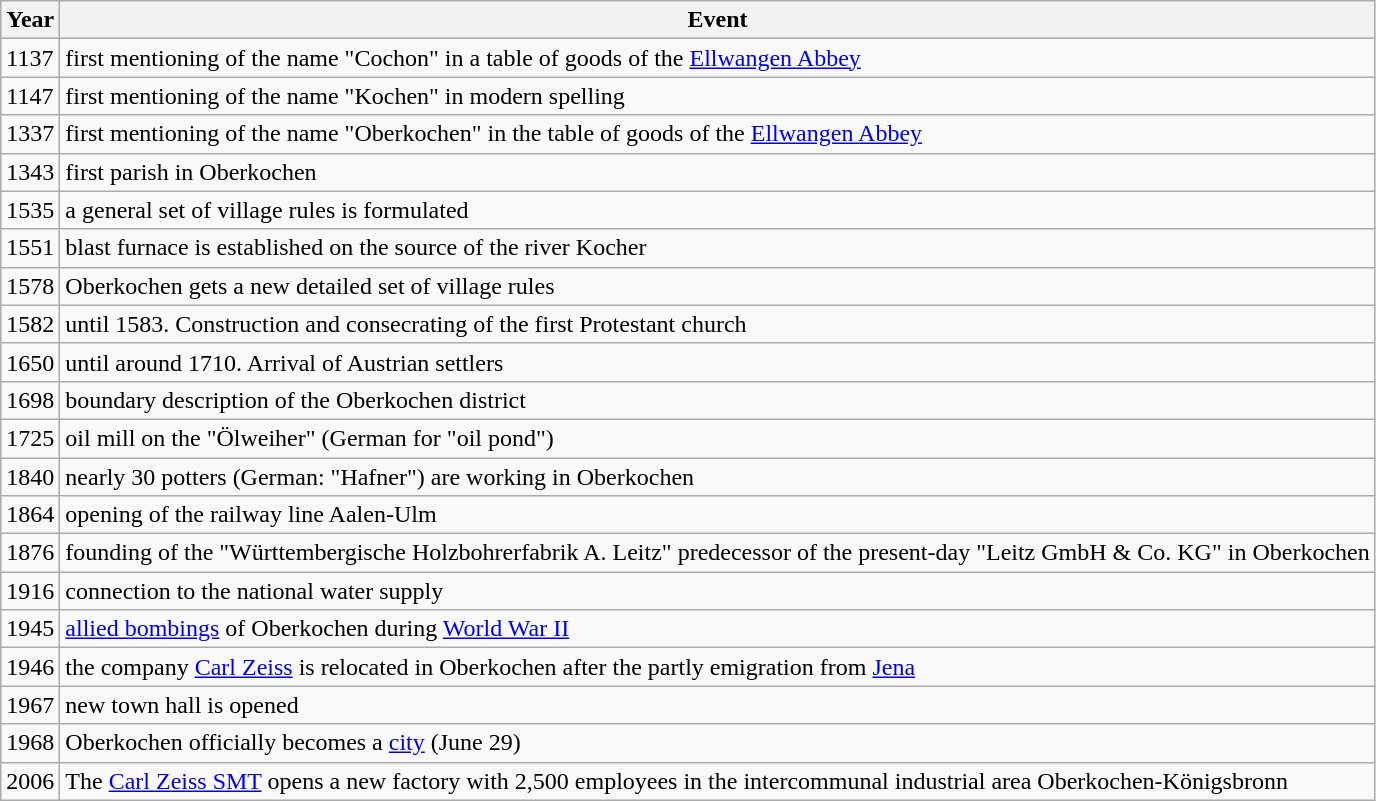<table class="wikitable">
<tr>
<th>Year</th>
<th>Event</th>
</tr>
<tr ---->
<td>1137</td>
<td align="left">first mentioning of the name "Cochon" in a table of goods of the <a href='#'>Ellwangen Abbey</a></td>
</tr>
<tr ---->
<td>1147</td>
<td align="left">first mentioning of the name "Kochen" in modern spelling</td>
</tr>
<tr ---->
<td>1337</td>
<td align="left">first mentioning of the name "Oberkochen" in the table of goods of the <a href='#'>Ellwangen Abbey</a></td>
</tr>
<tr ---->
<td>1343</td>
<td align="left">first parish in Oberkochen</td>
</tr>
<tr ---->
<td>1535</td>
<td align="left">a general set of village rules is formulated</td>
</tr>
<tr ---->
<td>1551</td>
<td align="left">blast furnace is established on the source of the river Kocher</td>
</tr>
<tr ---->
<td>1578</td>
<td align="left">Oberkochen gets a new detailed set of village rules</td>
</tr>
<tr ---->
<td>1582</td>
<td align="left">until 1583. Construction and consecrating of the first Protestant church</td>
</tr>
<tr ---->
<td>1650</td>
<td align="left">until around 1710. Arrival of Austrian settlers</td>
</tr>
<tr ---->
<td>1698</td>
<td align="left">boundary description of the Oberkochen district</td>
</tr>
<tr ---->
<td>1725</td>
<td align="left">oil mill on the "Ölweiher" (German for "oil pond")</td>
</tr>
<tr ---->
<td>1840</td>
<td align="left">nearly 30 potters (German: "Hafner") are working in Oberkochen</td>
</tr>
<tr ---->
<td>1864</td>
<td align="left">opening of the railway line Aalen-Ulm</td>
</tr>
<tr ---->
<td>1876</td>
<td align="left">founding of the "Württembergische Holzbohrerfabrik A. Leitz" predecessor of the present-day "Leitz GmbH & Co. KG" in Oberkochen</td>
</tr>
<tr ---->
<td>1916</td>
<td align="left">connection to the national water supply</td>
</tr>
<tr ---->
<td>1945</td>
<td align="left"><a href='#'>allied bombings</a> of Oberkochen during <a href='#'>World War II</a></td>
</tr>
<tr ---->
<td>1946</td>
<td align="left">the company <a href='#'>Carl Zeiss</a> is relocated in Oberkochen after the partly emigration from <a href='#'>Jena</a></td>
</tr>
<tr ---->
<td>1967</td>
<td align="left">new town hall is opened</td>
</tr>
<tr ---->
<td>1968</td>
<td align="left">Oberkochen officially becomes a <a href='#'>city</a> (June 29)</td>
</tr>
<tr ---->
<td>2006</td>
<td align="left">The <a href='#'>Carl Zeiss SMT</a> opens a new factory with 2,500 employees in the intercommunal industrial area Oberkochen-Königsbronn</td>
</tr>
</table>
